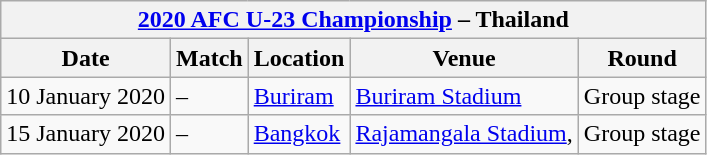<table class="wikitable">
<tr>
<th colspan="5"><a href='#'>2020 AFC U-23 Championship</a> – Thailand</th>
</tr>
<tr>
<th>Date</th>
<th>Match</th>
<th>Location</th>
<th>Venue</th>
<th>Round</th>
</tr>
<tr>
<td>10 January 2020</td>
<td> – </td>
<td><a href='#'>Buriram</a></td>
<td><a href='#'>Buriram Stadium</a></td>
<td>Group stage</td>
</tr>
<tr>
<td>15 January 2020</td>
<td> – </td>
<td><a href='#'>Bangkok</a></td>
<td><a href='#'>Rajamangala Stadium</a>,</td>
<td>Group stage</td>
</tr>
</table>
